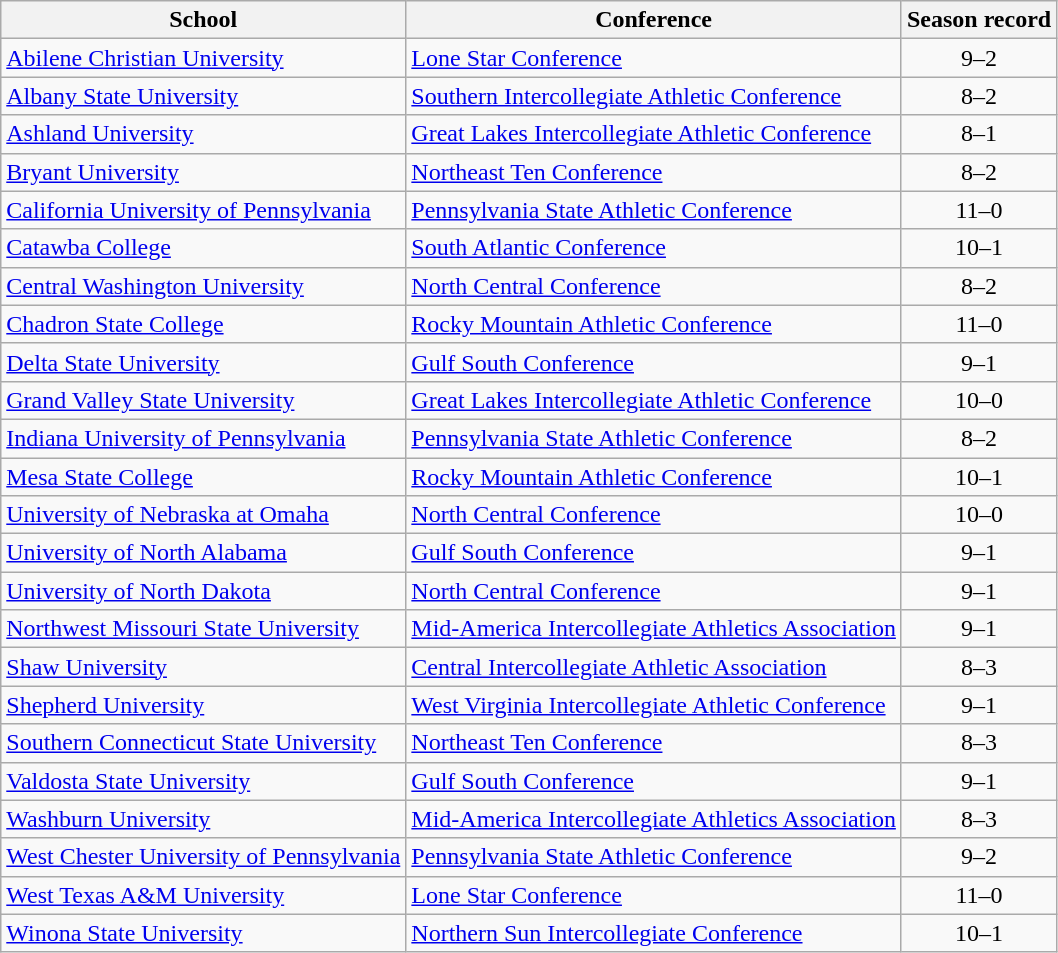<table class="wikitable sortable">
<tr>
<th>School</th>
<th>Conference</th>
<th class="unsortable">Season record </th>
</tr>
<tr>
<td><a href='#'>Abilene Christian University</a></td>
<td><a href='#'>Lone Star Conference</a></td>
<td align=center>9–2</td>
</tr>
<tr>
<td><a href='#'>Albany State University</a></td>
<td><a href='#'>Southern Intercollegiate Athletic Conference</a></td>
<td align=center>8–2</td>
</tr>
<tr>
<td><a href='#'>Ashland University</a></td>
<td><a href='#'>Great Lakes Intercollegiate Athletic Conference</a></td>
<td align=center>8–1</td>
</tr>
<tr>
<td><a href='#'>Bryant University</a></td>
<td><a href='#'>Northeast Ten Conference</a></td>
<td align=center>8–2</td>
</tr>
<tr>
<td><a href='#'>California University of Pennsylvania</a></td>
<td><a href='#'>Pennsylvania State Athletic Conference</a></td>
<td align=center>11–0</td>
</tr>
<tr>
<td><a href='#'>Catawba College</a></td>
<td><a href='#'>South Atlantic Conference</a></td>
<td align=center>10–1</td>
</tr>
<tr>
<td><a href='#'>Central Washington University</a></td>
<td><a href='#'>North Central Conference</a></td>
<td align=center>8–2</td>
</tr>
<tr>
<td><a href='#'>Chadron State College</a></td>
<td><a href='#'>Rocky Mountain Athletic Conference</a></td>
<td align=center>11–0</td>
</tr>
<tr>
<td><a href='#'>Delta State University</a></td>
<td><a href='#'>Gulf South Conference</a></td>
<td align=center>9–1</td>
</tr>
<tr>
<td><a href='#'>Grand Valley State University</a></td>
<td><a href='#'>Great Lakes Intercollegiate Athletic Conference</a></td>
<td align=center>10–0</td>
</tr>
<tr>
<td><a href='#'>Indiana University of Pennsylvania</a></td>
<td><a href='#'>Pennsylvania State Athletic Conference</a></td>
<td align=center>8–2</td>
</tr>
<tr>
<td><a href='#'>Mesa State College</a></td>
<td><a href='#'>Rocky Mountain Athletic Conference</a></td>
<td align=center>10–1</td>
</tr>
<tr>
<td><a href='#'>University of Nebraska at Omaha</a></td>
<td><a href='#'>North Central Conference</a></td>
<td align=center>10–0</td>
</tr>
<tr>
<td><a href='#'>University of North Alabama</a></td>
<td><a href='#'>Gulf South Conference</a></td>
<td align=center>9–1</td>
</tr>
<tr>
<td><a href='#'>University of North Dakota</a></td>
<td><a href='#'>North Central Conference</a></td>
<td align=center>9–1</td>
</tr>
<tr>
<td><a href='#'>Northwest Missouri State University</a></td>
<td><a href='#'>Mid-America Intercollegiate Athletics Association</a></td>
<td align=center>9–1</td>
</tr>
<tr>
<td><a href='#'>Shaw University</a></td>
<td><a href='#'>Central Intercollegiate Athletic Association</a></td>
<td align=center>8–3</td>
</tr>
<tr>
<td><a href='#'>Shepherd University</a></td>
<td><a href='#'>West Virginia Intercollegiate Athletic Conference</a></td>
<td align=center>9–1</td>
</tr>
<tr>
<td><a href='#'>Southern Connecticut State University</a></td>
<td><a href='#'>Northeast Ten Conference</a></td>
<td align=center>8–3</td>
</tr>
<tr>
<td><a href='#'>Valdosta State University</a></td>
<td><a href='#'>Gulf South Conference</a></td>
<td align=center>9–1</td>
</tr>
<tr>
<td><a href='#'>Washburn University</a></td>
<td><a href='#'>Mid-America Intercollegiate Athletics Association</a></td>
<td align=center>8–3</td>
</tr>
<tr>
<td><a href='#'>West Chester University of Pennsylvania</a></td>
<td><a href='#'>Pennsylvania State Athletic Conference</a></td>
<td align=center>9–2</td>
</tr>
<tr>
<td><a href='#'>West Texas A&M University</a></td>
<td><a href='#'>Lone Star Conference</a></td>
<td align=center>11–0</td>
</tr>
<tr>
<td><a href='#'>Winona State University</a></td>
<td><a href='#'>Northern Sun Intercollegiate Conference</a></td>
<td align=center>10–1</td>
</tr>
</table>
